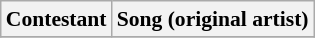<table class="wikitable" style="font-size:90%;">
<tr>
<th>Contestant</th>
<th>Song (original artist)</th>
</tr>
<tr>
</tr>
</table>
